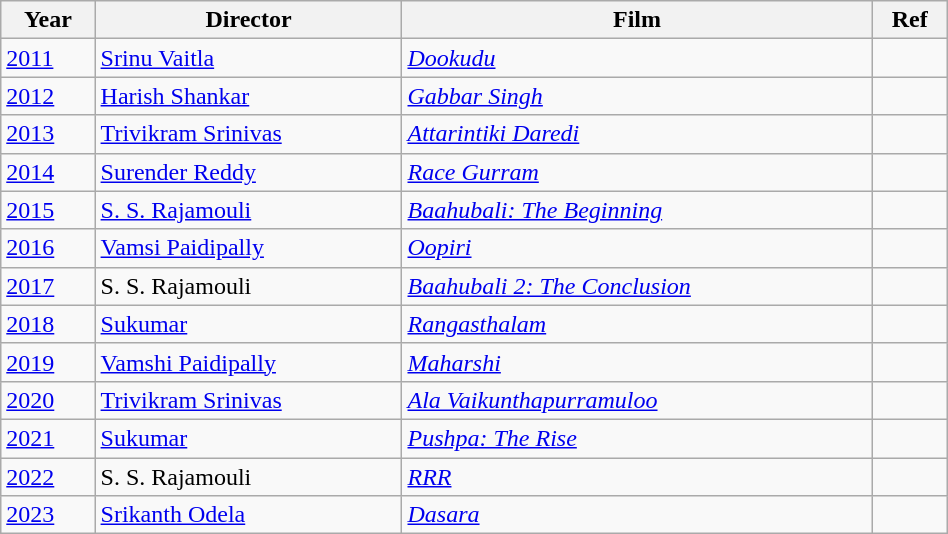<table class="wikitable sortable" style="width:50%;">
<tr>
<th>Year</th>
<th>Director</th>
<th>Film</th>
<th>Ref</th>
</tr>
<tr>
<td><a href='#'>2011</a></td>
<td><a href='#'>Srinu Vaitla</a></td>
<td><em><a href='#'>Dookudu</a></em></td>
<td></td>
</tr>
<tr>
<td><a href='#'>2012</a></td>
<td><a href='#'>Harish Shankar</a></td>
<td><em><a href='#'>Gabbar Singh</a></em></td>
<td></td>
</tr>
<tr>
<td><a href='#'>2013</a></td>
<td><a href='#'>Trivikram Srinivas</a></td>
<td><em><a href='#'>Attarintiki Daredi</a></em></td>
<td></td>
</tr>
<tr>
<td><a href='#'>2014</a></td>
<td><a href='#'>Surender Reddy</a></td>
<td><em><a href='#'>Race Gurram</a></em></td>
<td></td>
</tr>
<tr>
<td><a href='#'>2015</a></td>
<td><a href='#'>S. S. Rajamouli</a></td>
<td><em><a href='#'>Baahubali: The Beginning</a></em></td>
<td></td>
</tr>
<tr>
<td><a href='#'>2016</a></td>
<td><a href='#'>Vamsi Paidipally</a></td>
<td><em><a href='#'>Oopiri</a></em></td>
<td></td>
</tr>
<tr>
<td><a href='#'>2017</a></td>
<td>S. S. Rajamouli</td>
<td><em><a href='#'>Baahubali 2: The Conclusion</a></em></td>
<td></td>
</tr>
<tr>
<td><a href='#'>2018</a></td>
<td><a href='#'>Sukumar</a></td>
<td><em><a href='#'>Rangasthalam</a></em></td>
<td></td>
</tr>
<tr>
<td><a href='#'>2019</a></td>
<td><a href='#'>Vamshi Paidipally</a></td>
<td><a href='#'><em>Maharshi</em></a></td>
<td></td>
</tr>
<tr>
<td><a href='#'>2020</a></td>
<td><a href='#'>Trivikram Srinivas</a></td>
<td><em><a href='#'>Ala Vaikunthapurramuloo</a></em></td>
<td></td>
</tr>
<tr>
<td><a href='#'>2021</a></td>
<td><a href='#'>Sukumar</a></td>
<td><em><a href='#'>Pushpa: The Rise</a></em></td>
<td></td>
</tr>
<tr>
<td><a href='#'>2022</a></td>
<td>S. S. Rajamouli</td>
<td><em><a href='#'>RRR</a></em></td>
<td></td>
</tr>
<tr>
<td><a href='#'>2023</a></td>
<td><a href='#'>Srikanth Odela</a></td>
<td><a href='#'><em>Dasara</em></a></td>
<td></td>
</tr>
</table>
